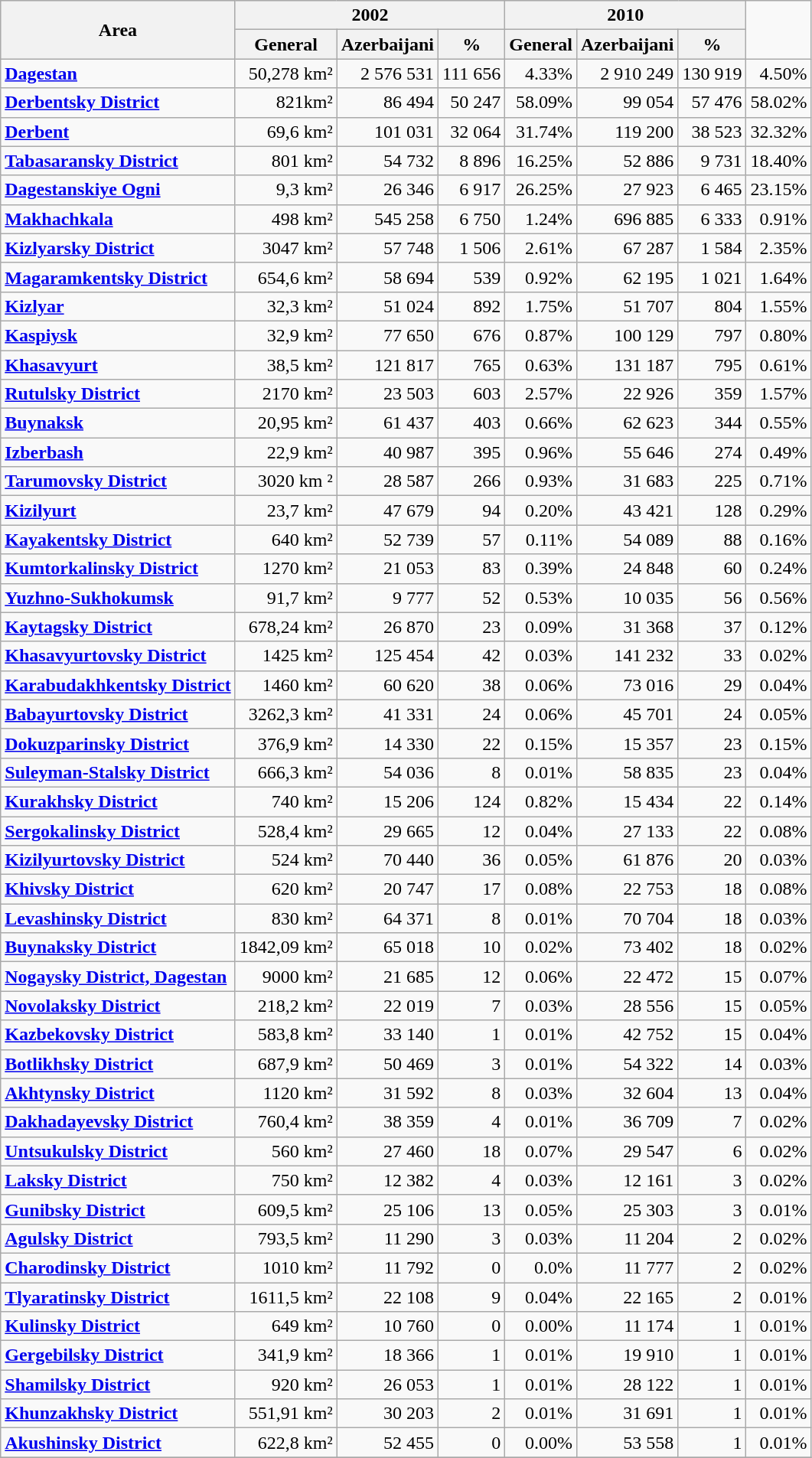<table class="wikitable" style="text-align: right;">
<tr style="background:#e0e0e0;">
<th rowspan="2">Area</th>
<th colspan="3">2002</th>
<th colspan="3">2010</th>
</tr>
<tr style="background:#e0e0e0;">
<th>General</th>
<th>Azerbaijani</th>
<th>%</th>
<th>General</th>
<th>Azerbaijani</th>
<th>%</th>
</tr>
<tr>
<td style="text-align:left;"><strong><a href='#'>Dagestan</a></strong></td>
<td>50,278 km²</td>
<td>2 576 531</td>
<td>111 656</td>
<td>4.33%</td>
<td>2 910 249</td>
<td>130 919</td>
<td>4.50%</td>
</tr>
<tr>
<td style="text-align:left;"><strong><a href='#'>Derbentsky District</a></strong></td>
<td>821km²</td>
<td>86 494</td>
<td>50 247</td>
<td>58.09%</td>
<td>99 054</td>
<td>57 476</td>
<td>58.02%</td>
</tr>
<tr>
<td align="left"><strong><a href='#'>Derbent</a></strong></td>
<td>69,6 km²</td>
<td>101 031</td>
<td>32 064</td>
<td>31.74%</td>
<td>119 200</td>
<td>38 523</td>
<td>32.32%</td>
</tr>
<tr>
<td align="left"><strong><a href='#'>Tabasaransky District</a></strong></td>
<td>801 km²</td>
<td>54 732</td>
<td>8 896</td>
<td>16.25%</td>
<td>52 886</td>
<td>9 731</td>
<td>18.40%</td>
</tr>
<tr>
<td align="left"><strong><a href='#'>Dagestanskiye Ogni</a></strong></td>
<td>9,3 km²</td>
<td>26 346</td>
<td>6 917</td>
<td>26.25%</td>
<td>27 923</td>
<td>6 465</td>
<td>23.15%</td>
</tr>
<tr>
<td align="left"><strong><a href='#'>Makhachkala</a></strong></td>
<td>498 km²</td>
<td>545 258</td>
<td>6 750</td>
<td>1.24%</td>
<td>696 885</td>
<td>6 333</td>
<td>0.91%</td>
</tr>
<tr>
<td align="left"><strong><a href='#'>Kizlyarsky District</a></strong></td>
<td>3047 km²</td>
<td>57 748</td>
<td>1 506</td>
<td>2.61%</td>
<td>67 287</td>
<td>1 584</td>
<td>2.35%</td>
</tr>
<tr>
<td align="left"><strong><a href='#'>Magaramkentsky District</a></strong></td>
<td>654,6 km²</td>
<td>58 694</td>
<td>539</td>
<td>0.92%</td>
<td>62 195</td>
<td>1 021</td>
<td>1.64%</td>
</tr>
<tr>
<td align="left"><strong><a href='#'>Kizlyar</a></strong></td>
<td>32,3 km²</td>
<td>51 024</td>
<td>892</td>
<td>1.75%</td>
<td>51 707</td>
<td>804</td>
<td>1.55%</td>
</tr>
<tr>
<td align="left"><strong><a href='#'>Kaspiysk</a></strong></td>
<td>32,9 km²</td>
<td>77 650</td>
<td>676</td>
<td>0.87%</td>
<td>100 129</td>
<td>797</td>
<td>0.80%</td>
</tr>
<tr>
<td align="left"><strong><a href='#'>Khasavyurt</a></strong></td>
<td>38,5 km²</td>
<td>121 817</td>
<td>765</td>
<td>0.63%</td>
<td>131 187</td>
<td>795</td>
<td>0.61%</td>
</tr>
<tr>
<td align="left"><strong><a href='#'>Rutulsky District</a></strong></td>
<td>2170 km²</td>
<td>23 503</td>
<td>603</td>
<td>2.57%</td>
<td>22 926</td>
<td>359</td>
<td>1.57%</td>
</tr>
<tr>
<td align="left"><strong><a href='#'>Buynaksk</a></strong></td>
<td>20,95 km²</td>
<td>61 437</td>
<td>403</td>
<td>0.66%</td>
<td>62 623</td>
<td>344</td>
<td>0.55%</td>
</tr>
<tr>
<td align="left"><strong><a href='#'>Izberbash</a></strong></td>
<td>22,9 km²</td>
<td>40 987</td>
<td>395</td>
<td>0.96%</td>
<td>55 646</td>
<td>274</td>
<td>0.49%</td>
</tr>
<tr>
<td align="left"><strong><a href='#'>Tarumovsky District</a></strong></td>
<td>3020 km ²</td>
<td>28 587</td>
<td>266</td>
<td>0.93%</td>
<td>31 683</td>
<td>225</td>
<td>0.71%</td>
</tr>
<tr>
<td align="left"><strong><a href='#'>Kizilyurt</a></strong></td>
<td>23,7 km²</td>
<td>47 679</td>
<td>94</td>
<td>0.20%</td>
<td>43 421</td>
<td>128</td>
<td>0.29%</td>
</tr>
<tr>
<td align="left"><strong><a href='#'>Kayakentsky District</a></strong></td>
<td>640 km²</td>
<td>52 739</td>
<td>57</td>
<td>0.11%</td>
<td>54 089</td>
<td>88</td>
<td>0.16%</td>
</tr>
<tr>
<td align="left"><strong><a href='#'>Kumtorkalinsky District</a></strong></td>
<td>1270 km²</td>
<td>21 053</td>
<td>83</td>
<td>0.39%</td>
<td>24 848</td>
<td>60</td>
<td>0.24%</td>
</tr>
<tr>
<td align="left"><strong><a href='#'>Yuzhno-Sukhokumsk</a></strong></td>
<td>91,7 km²</td>
<td>9 777</td>
<td>52</td>
<td>0.53%</td>
<td>10 035</td>
<td>56</td>
<td>0.56%</td>
</tr>
<tr>
<td align="left"><strong><a href='#'>Kaytagsky District</a></strong></td>
<td>678,24 km²</td>
<td>26 870</td>
<td>23</td>
<td>0.09%</td>
<td>31 368</td>
<td>37</td>
<td>0.12%</td>
</tr>
<tr>
<td align="left"><strong><a href='#'>Khasavyurtovsky District</a></strong></td>
<td>1425 km²</td>
<td>125 454</td>
<td>42</td>
<td>0.03%</td>
<td>141 232</td>
<td>33</td>
<td>0.02%</td>
</tr>
<tr>
<td align="left"><strong><a href='#'>Karabudakhkentsky District</a></strong></td>
<td>1460 km²</td>
<td>60 620</td>
<td>38</td>
<td>0.06%</td>
<td>73 016</td>
<td>29</td>
<td>0.04%</td>
</tr>
<tr>
<td align="left"><strong><a href='#'>Babayurtovsky District</a></strong></td>
<td>3262,3 km²</td>
<td>41 331</td>
<td>24</td>
<td>0.06%</td>
<td>45 701</td>
<td>24</td>
<td>0.05%</td>
</tr>
<tr>
<td align="left"><strong><a href='#'>Dokuzparinsky District</a></strong></td>
<td>376,9 km²</td>
<td>14 330</td>
<td>22</td>
<td>0.15%</td>
<td>15 357</td>
<td>23</td>
<td>0.15%</td>
</tr>
<tr>
<td align="left"><strong><a href='#'>Suleyman-Stalsky District</a></strong></td>
<td>666,3 km²</td>
<td>54 036</td>
<td>8</td>
<td>0.01%</td>
<td>58 835</td>
<td>23</td>
<td>0.04%</td>
</tr>
<tr>
<td align="left"><strong><a href='#'>Kurakhsky District</a></strong></td>
<td>740 km²</td>
<td>15 206</td>
<td>124</td>
<td>0.82%</td>
<td>15 434</td>
<td>22</td>
<td>0.14%</td>
</tr>
<tr>
<td align="left"><strong><a href='#'>Sergokalinsky District</a></strong></td>
<td>528,4 km²</td>
<td>29 665</td>
<td>12</td>
<td>0.04%</td>
<td>27 133</td>
<td>22</td>
<td>0.08%</td>
</tr>
<tr>
<td align="left"><strong><a href='#'>Kizilyurtovsky District</a></strong></td>
<td>524 km²</td>
<td>70 440</td>
<td>36</td>
<td>0.05%</td>
<td>61 876</td>
<td>20</td>
<td>0.03%</td>
</tr>
<tr>
<td align="left"><strong><a href='#'>Khivsky District</a></strong></td>
<td>620 km²</td>
<td>20 747</td>
<td>17</td>
<td>0.08%</td>
<td>22 753</td>
<td>18</td>
<td>0.08%</td>
</tr>
<tr>
<td align="left"><strong><a href='#'>Levashinsky District</a></strong></td>
<td>830 km²</td>
<td>64 371</td>
<td>8</td>
<td>0.01%</td>
<td>70 704</td>
<td>18</td>
<td>0.03%</td>
</tr>
<tr>
<td align="left"><strong><a href='#'>Buynaksky District</a></strong></td>
<td>1842,09 km²</td>
<td>65 018</td>
<td>10</td>
<td>0.02%</td>
<td>73 402</td>
<td>18</td>
<td>0.02%</td>
</tr>
<tr>
<td align="left"><strong><a href='#'>Nogaysky District, Dagestan</a></strong></td>
<td>9000 km²</td>
<td>21 685</td>
<td>12</td>
<td>0.06%</td>
<td>22 472</td>
<td>15</td>
<td>0.07%</td>
</tr>
<tr>
<td align="left"><strong><a href='#'>Novolaksky District</a></strong></td>
<td>218,2 km²</td>
<td>22 019</td>
<td>7</td>
<td>0.03%</td>
<td>28 556</td>
<td>15</td>
<td>0.05%</td>
</tr>
<tr>
<td align="left"><strong><a href='#'>Kazbekovsky District</a></strong></td>
<td>583,8 km²</td>
<td>33 140</td>
<td>1</td>
<td>0.01%</td>
<td>42 752</td>
<td>15</td>
<td>0.04%</td>
</tr>
<tr>
<td align="left"><strong><a href='#'>Botlikhsky District</a></strong></td>
<td>687,9 km²</td>
<td>50 469</td>
<td>3</td>
<td>0.01%</td>
<td>54 322</td>
<td>14</td>
<td>0.03%</td>
</tr>
<tr>
<td align="left"><strong><a href='#'>Akhtynsky District</a></strong></td>
<td>1120 km²</td>
<td>31 592</td>
<td>8</td>
<td>0.03%</td>
<td>32 604</td>
<td>13</td>
<td>0.04%</td>
</tr>
<tr>
<td align="left"><strong><a href='#'>Dakhadayevsky District</a></strong></td>
<td>760,4 km²</td>
<td>38 359</td>
<td>4</td>
<td>0.01%</td>
<td>36 709</td>
<td>7</td>
<td>0.02%</td>
</tr>
<tr>
<td align="left"><strong><a href='#'>Untsukulsky District</a></strong></td>
<td>560 km²</td>
<td>27 460</td>
<td>18</td>
<td>0.07%</td>
<td>29 547</td>
<td>6</td>
<td>0.02%</td>
</tr>
<tr>
<td align="left"><strong><a href='#'>Laksky District</a></strong></td>
<td>750 km²</td>
<td>12 382</td>
<td>4</td>
<td>0.03%</td>
<td>12 161</td>
<td>3</td>
<td>0.02%</td>
</tr>
<tr>
<td align="left"><strong><a href='#'>Gunibsky District</a></strong></td>
<td>609,5 km²</td>
<td>25 106</td>
<td>13</td>
<td>0.05%</td>
<td>25 303</td>
<td>3</td>
<td>0.01%</td>
</tr>
<tr>
<td align="left"><strong><a href='#'>Agulsky District</a></strong></td>
<td>793,5 km²</td>
<td>11 290</td>
<td>3</td>
<td>0.03%</td>
<td>11 204</td>
<td>2</td>
<td>0.02%</td>
</tr>
<tr>
<td align="left"><strong><a href='#'>Charodinsky District</a></strong></td>
<td>1010 km²</td>
<td>11 792</td>
<td>0</td>
<td>0.0%</td>
<td>11 777</td>
<td>2</td>
<td>0.02%</td>
</tr>
<tr>
<td align="left"><strong><a href='#'>Tlyaratinsky District</a></strong></td>
<td>1611,5 km²</td>
<td>22 108</td>
<td>9</td>
<td>0.04%</td>
<td>22 165</td>
<td>2</td>
<td>0.01%</td>
</tr>
<tr>
<td align="left"><strong><a href='#'>Kulinsky District</a></strong></td>
<td>649 km²</td>
<td>10 760</td>
<td>0</td>
<td>0.00%</td>
<td>11 174</td>
<td>1</td>
<td>0.01%</td>
</tr>
<tr>
<td align="left"><strong><a href='#'>Gergebilsky District</a></strong></td>
<td>341,9 km²</td>
<td>18 366</td>
<td>1</td>
<td>0.01%</td>
<td>19 910</td>
<td>1</td>
<td>0.01%</td>
</tr>
<tr>
<td align="left"><strong><a href='#'>Shamilsky District</a></strong></td>
<td>920 km²</td>
<td>26 053</td>
<td>1</td>
<td>0.01%</td>
<td>28 122</td>
<td>1</td>
<td>0.01%</td>
</tr>
<tr>
<td align="left"><strong><a href='#'>Khunzakhsky District</a></strong></td>
<td>551,91 km²</td>
<td>30 203</td>
<td>2</td>
<td>0.01%</td>
<td>31 691</td>
<td>1</td>
<td>0.01%</td>
</tr>
<tr>
<td align="left"><strong><a href='#'>Akushinsky District</a></strong></td>
<td>622,8 km²</td>
<td>52 455</td>
<td>0</td>
<td>0.00%</td>
<td>53 558</td>
<td>1</td>
<td>0.01%</td>
</tr>
<tr>
</tr>
</table>
